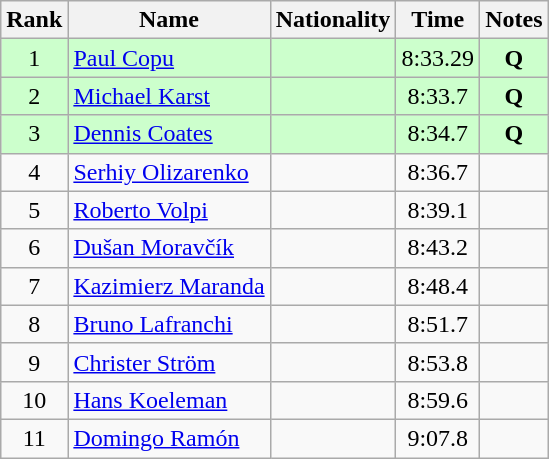<table class="wikitable sortable" style="text-align:center">
<tr>
<th>Rank</th>
<th>Name</th>
<th>Nationality</th>
<th>Time</th>
<th>Notes</th>
</tr>
<tr bgcolor=ccffcc>
<td>1</td>
<td align=left><a href='#'>Paul Copu</a></td>
<td align=left></td>
<td>8:33.29</td>
<td><strong>Q</strong></td>
</tr>
<tr bgcolor=ccffcc>
<td>2</td>
<td align=left><a href='#'>Michael Karst</a></td>
<td align=left></td>
<td>8:33.7</td>
<td><strong>Q</strong></td>
</tr>
<tr bgcolor=ccffcc>
<td>3</td>
<td align=left><a href='#'>Dennis Coates</a></td>
<td align=left></td>
<td>8:34.7</td>
<td><strong>Q</strong></td>
</tr>
<tr>
<td>4</td>
<td align=left><a href='#'>Serhiy Olizarenko</a></td>
<td align=left></td>
<td>8:36.7</td>
<td></td>
</tr>
<tr>
<td>5</td>
<td align=left><a href='#'>Roberto Volpi</a></td>
<td align=left></td>
<td>8:39.1</td>
<td></td>
</tr>
<tr>
<td>6</td>
<td align=left><a href='#'>Dušan Moravčík</a></td>
<td align=left></td>
<td>8:43.2</td>
<td></td>
</tr>
<tr>
<td>7</td>
<td align=left><a href='#'>Kazimierz Maranda</a></td>
<td align=left></td>
<td>8:48.4</td>
<td></td>
</tr>
<tr>
<td>8</td>
<td align=left><a href='#'>Bruno Lafranchi</a></td>
<td align=left></td>
<td>8:51.7</td>
<td></td>
</tr>
<tr>
<td>9</td>
<td align=left><a href='#'>Christer Ström</a></td>
<td align=left></td>
<td>8:53.8</td>
<td></td>
</tr>
<tr>
<td>10</td>
<td align=left><a href='#'>Hans Koeleman</a></td>
<td align=left></td>
<td>8:59.6</td>
<td></td>
</tr>
<tr>
<td>11</td>
<td align=left><a href='#'>Domingo Ramón</a></td>
<td align=left></td>
<td>9:07.8</td>
<td></td>
</tr>
</table>
